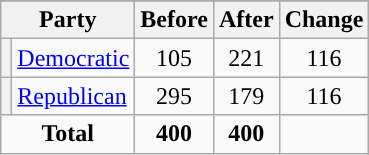<table class="wikitable" style="text-align:center;">
<tr>
</tr>
<tr>
<th colspan=2>Party</th>
<th>Before</th>
<th>After</th>
<th>Change</th>
</tr>
<tr>
<th style="background-color:"></th>
<td style="text-align:left;"><a href='#'>Democratic</a></td>
<td>105</td>
<td>221</td>
<td> 116</td>
</tr>
<tr>
<th style="background-color:"></th>
<td style="text-align:left;"><a href='#'>Republican</a></td>
<td>295</td>
<td>179</td>
<td> 116</td>
</tr>
<tr>
<td colspan=2><strong>Total</strong></td>
<td><strong>400</strong></td>
<td><strong>400</strong></td>
<td></td>
</tr>
</table>
